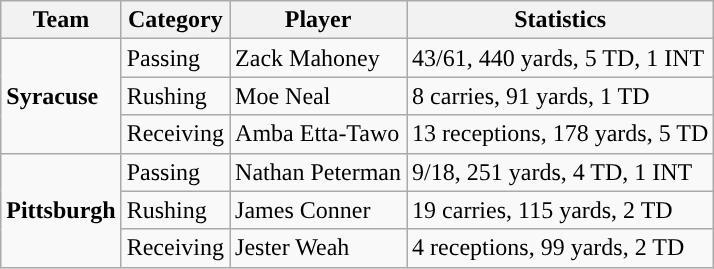<table class="wikitable">
<tr>
<th>Team</th>
<th>Category</th>
<th>Player</th>
<th>Statistics</th>
</tr>
<tr>
<td rowspan=3><strong>Syracuse</strong></td>
<td>Passing</td>
<td>Zack Mahoney</td>
<td>43/61, 440 yards, 5 TD, 1 INT</td>
</tr>
<tr>
<td>Rushing</td>
<td>Moe Neal</td>
<td>8 carries, 91 yards, 1 TD</td>
</tr>
<tr>
<td>Receiving</td>
<td>Amba Etta-Tawo</td>
<td>13 receptions, 178 yards, 5 TD</td>
</tr>
<tr>
<td rowspan=3><strong>Pittsburgh</strong></td>
<td>Passing</td>
<td>Nathan Peterman</td>
<td>9/18, 251 yards, 4 TD, 1 INT</td>
</tr>
<tr>
<td>Rushing</td>
<td>James Conner</td>
<td>19 carries, 115 yards, 2 TD</td>
</tr>
<tr>
<td>Receiving</td>
<td>Jester Weah</td>
<td>4 receptions, 99 yards, 2 TD</td>
</tr>
</table>
